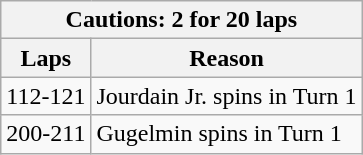<table class="wikitable">
<tr>
<th colspan=2>Cautions: 2 for 20 laps</th>
</tr>
<tr>
<th>Laps</th>
<th>Reason</th>
</tr>
<tr>
<td>112-121</td>
<td>Jourdain Jr. spins in Turn 1</td>
</tr>
<tr>
<td>200-211</td>
<td>Gugelmin spins in Turn 1</td>
</tr>
</table>
